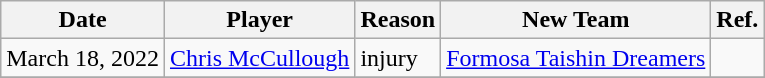<table class="wikitable">
<tr>
<th>Date</th>
<th>Player</th>
<th>Reason</th>
<th>New Team</th>
<th>Ref.</th>
</tr>
<tr>
<td>March 18, 2022</td>
<td><a href='#'>Chris McCullough</a></td>
<td>injury</td>
<td><a href='#'>Formosa Taishin Dreamers</a></td>
<td></td>
</tr>
<tr>
</tr>
</table>
